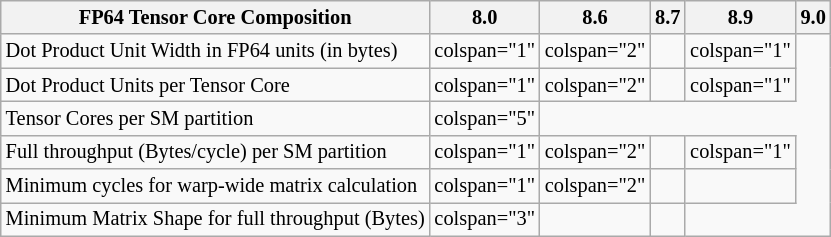<table class="wikitable" style="font-size:85%;">
<tr>
<th>FP64 Tensor Core Composition</th>
<th>8.0</th>
<th>8.6</th>
<th>8.7</th>
<th>8.9</th>
<th>9.0</th>
</tr>
<tr>
<td>Dot Product Unit Width in FP64 units (in bytes)</td>
<td>colspan="1" </td>
<td>colspan="2" </td>
<td></td>
<td>colspan="1" </td>
</tr>
<tr>
<td>Dot Product Units per Tensor Core</td>
<td>colspan="1" </td>
<td>colspan="2" </td>
<td></td>
<td>colspan="1" </td>
</tr>
<tr>
<td>Tensor Cores per SM partition</td>
<td>colspan="5" </td>
</tr>
<tr>
<td>Full throughput (Bytes/cycle) per SM partition</td>
<td>colspan="1" </td>
<td>colspan="2" </td>
<td></td>
<td>colspan="1" </td>
</tr>
<tr>
<td>Minimum cycles for warp-wide matrix calculation</td>
<td>colspan="1" </td>
<td>colspan="2" </td>
<td></td>
<td></td>
</tr>
<tr>
<td>Minimum Matrix Shape for full throughput (Bytes)</td>
<td>colspan="3" </td>
<td></td>
<td></td>
</tr>
</table>
